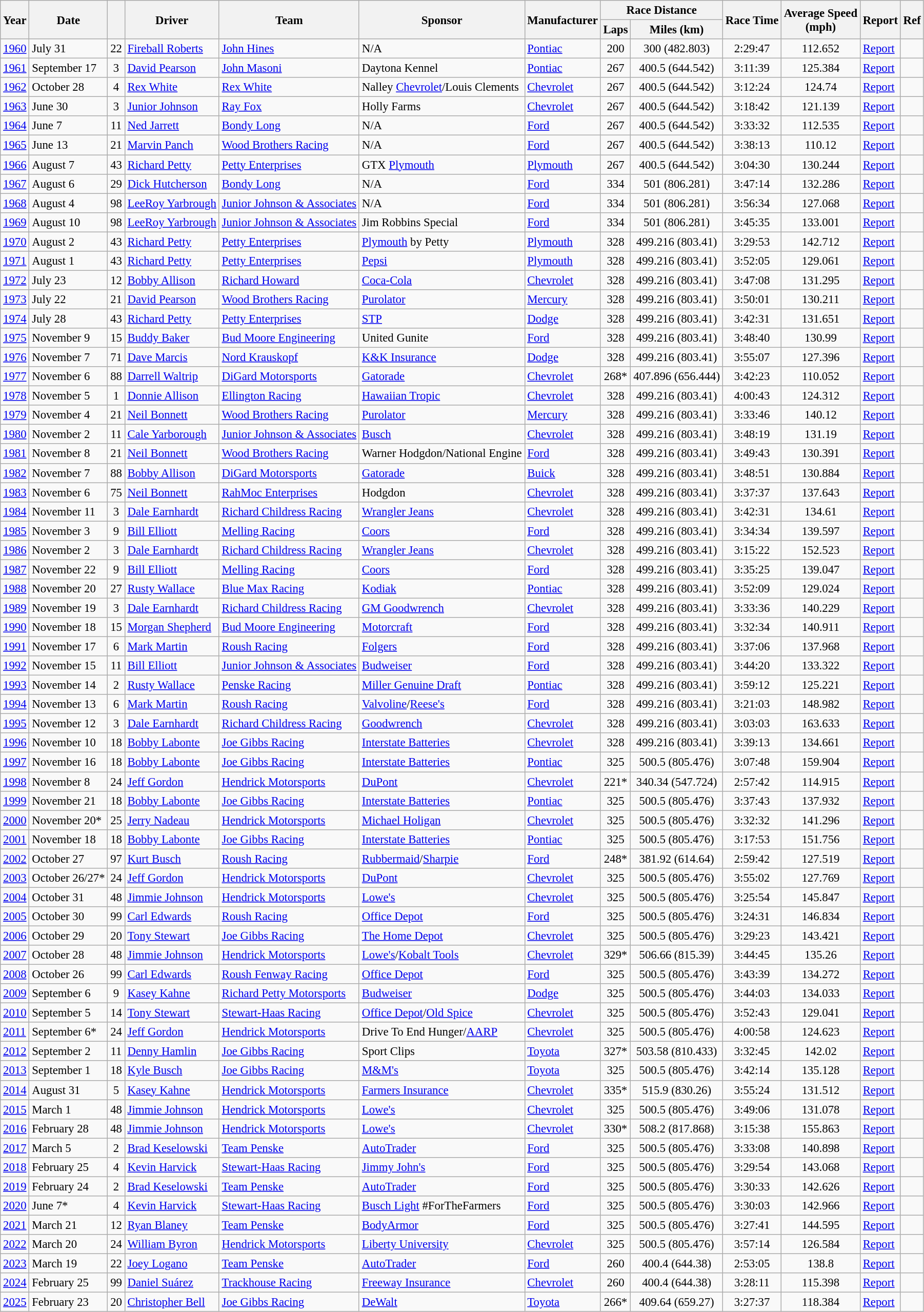<table class="wikitable sortable" style="font-size: 95%;">
<tr>
<th rowspan="2">Year</th>
<th rowspan="2">Date</th>
<th rowspan="2"></th>
<th rowspan="2">Driver</th>
<th rowspan="2">Team</th>
<th rowspan="2">Sponsor</th>
<th rowspan="2">Manufacturer</th>
<th colspan="2">Race Distance</th>
<th rowspan="2">Race Time</th>
<th rowspan="2">Average Speed<br>(mph)</th>
<th rowspan="2">Report</th>
<th rowspan="2">Ref</th>
</tr>
<tr>
<th>Laps</th>
<th>Miles (km)</th>
</tr>
<tr>
<td><a href='#'>1960</a></td>
<td>July 31</td>
<td align="center">22</td>
<td><a href='#'>Fireball Roberts</a></td>
<td><a href='#'>John Hines</a></td>
<td>N/A</td>
<td><a href='#'>Pontiac</a></td>
<td align="center">200</td>
<td align="center">300 (482.803)</td>
<td align="center">2:29:47</td>
<td align="center">112.652</td>
<td><a href='#'>Report</a></td>
<td align="center"></td>
</tr>
<tr>
<td><a href='#'>1961</a></td>
<td>September 17</td>
<td align="center">3</td>
<td><a href='#'>David Pearson</a></td>
<td><a href='#'>John Masoni</a></td>
<td>Daytona Kennel</td>
<td><a href='#'>Pontiac</a></td>
<td align="center">267</td>
<td align="center">400.5 (644.542)</td>
<td align="center">3:11:39</td>
<td align="center">125.384</td>
<td><a href='#'>Report</a></td>
<td align="center"></td>
</tr>
<tr>
<td><a href='#'>1962</a></td>
<td>October 28</td>
<td align="center">4</td>
<td><a href='#'>Rex White</a></td>
<td><a href='#'>Rex White</a></td>
<td>Nalley <a href='#'>Chevrolet</a>/Louis Clements</td>
<td><a href='#'>Chevrolet</a></td>
<td align="center">267</td>
<td align="center">400.5 (644.542)</td>
<td align="center">3:12:24</td>
<td align="center">124.74</td>
<td><a href='#'>Report</a></td>
<td align="center"></td>
</tr>
<tr>
<td><a href='#'>1963</a></td>
<td>June 30</td>
<td align="center">3</td>
<td><a href='#'>Junior Johnson</a></td>
<td><a href='#'>Ray Fox</a></td>
<td>Holly Farms</td>
<td><a href='#'>Chevrolet</a></td>
<td align="center">267</td>
<td align="center">400.5 (644.542)</td>
<td align="center">3:18:42</td>
<td align="center">121.139</td>
<td><a href='#'>Report</a></td>
<td align="center"></td>
</tr>
<tr>
<td><a href='#'>1964</a></td>
<td>June 7</td>
<td align="center">11</td>
<td><a href='#'>Ned Jarrett</a></td>
<td><a href='#'>Bondy Long</a></td>
<td>N/A</td>
<td><a href='#'>Ford</a></td>
<td align="center">267</td>
<td align="center">400.5 (644.542)</td>
<td align="center">3:33:32</td>
<td align="center">112.535</td>
<td><a href='#'>Report</a></td>
<td align="center"></td>
</tr>
<tr>
<td><a href='#'>1965</a></td>
<td>June 13</td>
<td align="center">21</td>
<td><a href='#'>Marvin Panch</a></td>
<td><a href='#'>Wood Brothers Racing</a></td>
<td>N/A</td>
<td><a href='#'>Ford</a></td>
<td align="center">267</td>
<td align="center">400.5 (644.542)</td>
<td align="center">3:38:13</td>
<td align="center">110.12</td>
<td><a href='#'>Report</a></td>
<td align="center"></td>
</tr>
<tr>
<td><a href='#'>1966</a></td>
<td>August 7</td>
<td align="center">43</td>
<td><a href='#'>Richard Petty</a></td>
<td><a href='#'>Petty Enterprises</a></td>
<td>GTX <a href='#'>Plymouth</a></td>
<td><a href='#'>Plymouth</a></td>
<td align="center">267</td>
<td align="center">400.5 (644.542)</td>
<td align="center">3:04:30</td>
<td align="center">130.244</td>
<td><a href='#'>Report</a></td>
<td align="center"></td>
</tr>
<tr>
<td><a href='#'>1967</a></td>
<td>August 6</td>
<td align="center">29</td>
<td><a href='#'>Dick Hutcherson</a></td>
<td><a href='#'>Bondy Long</a></td>
<td>N/A</td>
<td><a href='#'>Ford</a></td>
<td align="center">334</td>
<td align="center">501 (806.281)</td>
<td align="center">3:47:14</td>
<td align="center">132.286</td>
<td><a href='#'>Report</a></td>
<td align="center"></td>
</tr>
<tr>
<td><a href='#'>1968</a></td>
<td>August 4</td>
<td align="center">98</td>
<td><a href='#'>LeeRoy Yarbrough</a></td>
<td><a href='#'>Junior Johnson & Associates</a></td>
<td>N/A</td>
<td><a href='#'>Ford</a></td>
<td align="center">334</td>
<td align="center">501 (806.281)</td>
<td align="center">3:56:34</td>
<td align="center">127.068</td>
<td><a href='#'>Report</a></td>
<td align="center"></td>
</tr>
<tr>
<td><a href='#'>1969</a></td>
<td>August 10</td>
<td align="center">98</td>
<td><a href='#'>LeeRoy Yarbrough</a></td>
<td><a href='#'>Junior Johnson & Associates</a></td>
<td>Jim Robbins Special</td>
<td><a href='#'>Ford</a></td>
<td align="center">334</td>
<td align="center">501 (806.281)</td>
<td align="center">3:45:35</td>
<td align="center">133.001</td>
<td><a href='#'>Report</a></td>
<td align="center"></td>
</tr>
<tr>
<td><a href='#'>1970</a></td>
<td>August 2</td>
<td align="center">43</td>
<td><a href='#'>Richard Petty</a></td>
<td><a href='#'>Petty Enterprises</a></td>
<td><a href='#'>Plymouth</a> by Petty</td>
<td><a href='#'>Plymouth</a></td>
<td align="center">328</td>
<td align="center">499.216 (803.41)</td>
<td align="center">3:29:53</td>
<td align="center">142.712</td>
<td><a href='#'>Report</a></td>
<td align="center"></td>
</tr>
<tr>
<td><a href='#'>1971</a></td>
<td>August 1</td>
<td align="center">43</td>
<td><a href='#'>Richard Petty</a></td>
<td><a href='#'>Petty Enterprises</a></td>
<td><a href='#'>Pepsi</a></td>
<td><a href='#'>Plymouth</a></td>
<td align="center">328</td>
<td align="center">499.216 (803.41)</td>
<td align="center">3:52:05</td>
<td align="center">129.061</td>
<td><a href='#'>Report</a></td>
<td align="center"></td>
</tr>
<tr>
<td><a href='#'>1972</a></td>
<td>July 23</td>
<td align="center">12</td>
<td><a href='#'>Bobby Allison</a></td>
<td><a href='#'>Richard Howard</a></td>
<td><a href='#'>Coca-Cola</a></td>
<td><a href='#'>Chevrolet</a></td>
<td align="center">328</td>
<td align="center">499.216 (803.41)</td>
<td align="center">3:47:08</td>
<td align="center">131.295</td>
<td><a href='#'>Report</a></td>
<td align="center"></td>
</tr>
<tr>
<td><a href='#'>1973</a></td>
<td>July 22</td>
<td align="center">21</td>
<td><a href='#'>David Pearson</a></td>
<td><a href='#'>Wood Brothers Racing</a></td>
<td><a href='#'>Purolator</a></td>
<td><a href='#'>Mercury</a></td>
<td align="center">328</td>
<td align="center">499.216 (803.41)</td>
<td align="center">3:50:01</td>
<td align="center">130.211</td>
<td><a href='#'>Report</a></td>
<td align="center"></td>
</tr>
<tr>
<td><a href='#'>1974</a></td>
<td>July 28</td>
<td align="center">43</td>
<td><a href='#'>Richard Petty</a></td>
<td><a href='#'>Petty Enterprises</a></td>
<td><a href='#'>STP</a></td>
<td><a href='#'>Dodge</a></td>
<td align="center">328</td>
<td align="center">499.216 (803.41)</td>
<td align="center">3:42:31</td>
<td align="center">131.651</td>
<td><a href='#'>Report</a></td>
<td align="center"></td>
</tr>
<tr>
<td><a href='#'>1975</a></td>
<td>November 9</td>
<td align="center">15</td>
<td><a href='#'>Buddy Baker</a></td>
<td><a href='#'>Bud Moore Engineering</a></td>
<td>United Gunite</td>
<td><a href='#'>Ford</a></td>
<td align="center">328</td>
<td align="center">499.216 (803.41)</td>
<td align="center">3:48:40</td>
<td align="center">130.99</td>
<td><a href='#'>Report</a></td>
<td align="center"></td>
</tr>
<tr>
<td><a href='#'>1976</a></td>
<td>November 7</td>
<td align="center">71</td>
<td><a href='#'>Dave Marcis</a></td>
<td><a href='#'>Nord Krauskopf</a></td>
<td><a href='#'>K&K Insurance</a></td>
<td><a href='#'>Dodge</a></td>
<td align="center">328</td>
<td align="center">499.216 (803.41)</td>
<td align="center">3:55:07</td>
<td align="center">127.396</td>
<td><a href='#'>Report</a></td>
<td align="center"></td>
</tr>
<tr>
<td><a href='#'>1977</a></td>
<td>November 6</td>
<td align="center">88</td>
<td><a href='#'>Darrell Waltrip</a></td>
<td><a href='#'>DiGard Motorsports</a></td>
<td><a href='#'>Gatorade</a></td>
<td><a href='#'>Chevrolet</a></td>
<td align="center">268*</td>
<td align="center">407.896 (656.444)</td>
<td align="center">3:42:23</td>
<td align="center">110.052</td>
<td><a href='#'>Report</a></td>
<td align="center"></td>
</tr>
<tr>
<td><a href='#'>1978</a></td>
<td>November 5</td>
<td align="center">1</td>
<td><a href='#'>Donnie Allison</a></td>
<td><a href='#'>Ellington Racing</a></td>
<td><a href='#'>Hawaiian Tropic</a></td>
<td><a href='#'>Chevrolet</a></td>
<td align="center">328</td>
<td align="center">499.216 (803.41)</td>
<td align="center">4:00:43</td>
<td align="center">124.312</td>
<td><a href='#'>Report</a></td>
<td align="center"></td>
</tr>
<tr>
<td><a href='#'>1979</a></td>
<td>November 4</td>
<td align="center">21</td>
<td><a href='#'>Neil Bonnett</a></td>
<td><a href='#'>Wood Brothers Racing</a></td>
<td><a href='#'>Purolator</a></td>
<td><a href='#'>Mercury</a></td>
<td align="center">328</td>
<td align="center">499.216 (803.41)</td>
<td align="center">3:33:46</td>
<td align="center">140.12</td>
<td><a href='#'>Report</a></td>
<td align="center"></td>
</tr>
<tr>
<td><a href='#'>1980</a></td>
<td>November 2</td>
<td align="center">11</td>
<td><a href='#'>Cale Yarborough</a></td>
<td><a href='#'>Junior Johnson & Associates</a></td>
<td><a href='#'>Busch</a></td>
<td><a href='#'>Chevrolet</a></td>
<td align="center">328</td>
<td align="center">499.216 (803.41)</td>
<td align="center">3:48:19</td>
<td align="center">131.19</td>
<td><a href='#'>Report</a></td>
<td align="center"></td>
</tr>
<tr>
<td><a href='#'>1981</a></td>
<td>November 8</td>
<td align="center">21</td>
<td><a href='#'>Neil Bonnett</a></td>
<td><a href='#'>Wood Brothers Racing</a></td>
<td>Warner Hodgdon/National Engine</td>
<td><a href='#'>Ford</a></td>
<td align="center">328</td>
<td align="center">499.216 (803.41)</td>
<td align="center">3:49:43</td>
<td align="center">130.391</td>
<td><a href='#'>Report</a></td>
<td align="center"></td>
</tr>
<tr>
<td><a href='#'>1982</a></td>
<td>November 7</td>
<td align="center">88</td>
<td><a href='#'>Bobby Allison</a></td>
<td><a href='#'>DiGard Motorsports</a></td>
<td><a href='#'>Gatorade</a></td>
<td><a href='#'>Buick</a></td>
<td align="center">328</td>
<td align="center">499.216 (803.41)</td>
<td align="center">3:48:51</td>
<td align="center">130.884</td>
<td><a href='#'>Report</a></td>
<td align="center"></td>
</tr>
<tr>
<td><a href='#'>1983</a></td>
<td>November 6</td>
<td align="center">75</td>
<td><a href='#'>Neil Bonnett</a></td>
<td><a href='#'>RahMoc Enterprises</a></td>
<td>Hodgdon</td>
<td><a href='#'>Chevrolet</a></td>
<td align="center">328</td>
<td align="center">499.216 (803.41)</td>
<td align="center">3:37:37</td>
<td align="center">137.643</td>
<td><a href='#'>Report</a></td>
<td align="center"></td>
</tr>
<tr>
<td><a href='#'>1984</a></td>
<td>November 11</td>
<td align="center">3</td>
<td><a href='#'>Dale Earnhardt</a></td>
<td><a href='#'>Richard Childress Racing</a></td>
<td><a href='#'>Wrangler Jeans</a></td>
<td><a href='#'>Chevrolet</a></td>
<td align="center">328</td>
<td align="center">499.216 (803.41)</td>
<td align="center">3:42:31</td>
<td align="center">134.61</td>
<td><a href='#'>Report</a></td>
<td align="center"></td>
</tr>
<tr>
<td><a href='#'>1985</a></td>
<td>November 3</td>
<td align="center">9</td>
<td><a href='#'>Bill Elliott</a></td>
<td><a href='#'>Melling Racing</a></td>
<td><a href='#'>Coors</a></td>
<td><a href='#'>Ford</a></td>
<td align="center">328</td>
<td align="center">499.216 (803.41)</td>
<td align="center">3:34:34</td>
<td align="center">139.597</td>
<td><a href='#'>Report</a></td>
<td align="center"></td>
</tr>
<tr>
<td><a href='#'>1986</a></td>
<td>November 2</td>
<td align="center">3</td>
<td><a href='#'>Dale Earnhardt</a></td>
<td><a href='#'>Richard Childress Racing</a></td>
<td><a href='#'>Wrangler Jeans</a></td>
<td><a href='#'>Chevrolet</a></td>
<td align="center">328</td>
<td align="center">499.216 (803.41)</td>
<td align="center">3:15:22</td>
<td align="center">152.523</td>
<td><a href='#'>Report</a></td>
<td align="center"></td>
</tr>
<tr>
<td><a href='#'>1987</a></td>
<td>November 22</td>
<td align="center">9</td>
<td><a href='#'>Bill Elliott</a></td>
<td><a href='#'>Melling Racing</a></td>
<td><a href='#'>Coors</a></td>
<td><a href='#'>Ford</a></td>
<td align="center">328</td>
<td align="center">499.216 (803.41)</td>
<td align="center">3:35:25</td>
<td align="center">139.047</td>
<td><a href='#'>Report</a></td>
<td align="center"></td>
</tr>
<tr>
<td><a href='#'>1988</a></td>
<td>November 20</td>
<td align="center">27</td>
<td><a href='#'>Rusty Wallace</a></td>
<td><a href='#'>Blue Max Racing</a></td>
<td><a href='#'>Kodiak</a></td>
<td><a href='#'>Pontiac</a></td>
<td align="center">328</td>
<td align="center">499.216 (803.41)</td>
<td align="center">3:52:09</td>
<td align="center">129.024</td>
<td><a href='#'>Report</a></td>
<td align="center"></td>
</tr>
<tr>
<td><a href='#'>1989</a></td>
<td>November 19</td>
<td align="center">3</td>
<td><a href='#'>Dale Earnhardt</a></td>
<td><a href='#'>Richard Childress Racing</a></td>
<td><a href='#'>GM Goodwrench</a></td>
<td><a href='#'>Chevrolet</a></td>
<td align="center">328</td>
<td align="center">499.216 (803.41)</td>
<td align="center">3:33:36</td>
<td align="center">140.229</td>
<td><a href='#'>Report</a></td>
<td align="center"></td>
</tr>
<tr>
<td><a href='#'>1990</a></td>
<td>November 18</td>
<td align="center">15</td>
<td><a href='#'>Morgan Shepherd</a></td>
<td><a href='#'>Bud Moore Engineering</a></td>
<td><a href='#'>Motorcraft</a></td>
<td><a href='#'>Ford</a></td>
<td align="center">328</td>
<td align="center">499.216 (803.41)</td>
<td align="center">3:32:34</td>
<td align="center">140.911</td>
<td><a href='#'>Report</a></td>
<td align="center"></td>
</tr>
<tr>
<td><a href='#'>1991</a></td>
<td>November 17</td>
<td align="center">6</td>
<td><a href='#'>Mark Martin</a></td>
<td><a href='#'>Roush Racing</a></td>
<td><a href='#'>Folgers</a></td>
<td><a href='#'>Ford</a></td>
<td align="center">328</td>
<td align="center">499.216 (803.41)</td>
<td align="center">3:37:06</td>
<td align="center">137.968</td>
<td><a href='#'>Report</a></td>
<td align="center"></td>
</tr>
<tr>
<td><a href='#'>1992</a></td>
<td>November 15</td>
<td align="center">11</td>
<td><a href='#'>Bill Elliott</a></td>
<td><a href='#'>Junior Johnson & Associates</a></td>
<td><a href='#'>Budweiser</a></td>
<td><a href='#'>Ford</a></td>
<td align="center">328</td>
<td align="center">499.216 (803.41)</td>
<td align="center">3:44:20</td>
<td align="center">133.322</td>
<td><a href='#'>Report</a></td>
<td align="center"></td>
</tr>
<tr>
<td><a href='#'>1993</a></td>
<td>November 14</td>
<td align="center">2</td>
<td><a href='#'>Rusty Wallace</a></td>
<td><a href='#'>Penske Racing</a></td>
<td><a href='#'>Miller Genuine Draft</a></td>
<td><a href='#'>Pontiac</a></td>
<td align="center">328</td>
<td align="center">499.216 (803.41)</td>
<td align="center">3:59:12</td>
<td align="center">125.221</td>
<td><a href='#'>Report</a></td>
<td align="center"></td>
</tr>
<tr>
<td><a href='#'>1994</a></td>
<td>November 13</td>
<td align="center">6</td>
<td><a href='#'>Mark Martin</a></td>
<td><a href='#'>Roush Racing</a></td>
<td><a href='#'>Valvoline</a>/<a href='#'>Reese's</a></td>
<td><a href='#'>Ford</a></td>
<td align="center">328</td>
<td align="center">499.216 (803.41)</td>
<td align="center">3:21:03</td>
<td align="center">148.982</td>
<td><a href='#'>Report</a></td>
<td align="center"></td>
</tr>
<tr>
<td><a href='#'>1995</a></td>
<td>November 12</td>
<td align="center">3</td>
<td><a href='#'>Dale Earnhardt</a></td>
<td><a href='#'>Richard Childress Racing</a></td>
<td><a href='#'>Goodwrench</a></td>
<td><a href='#'>Chevrolet</a></td>
<td align="center">328</td>
<td align="center">499.216 (803.41)</td>
<td align="center">3:03:03</td>
<td align="center">163.633</td>
<td><a href='#'>Report</a></td>
<td align="center"></td>
</tr>
<tr>
<td><a href='#'>1996</a></td>
<td>November 10</td>
<td align="center">18</td>
<td><a href='#'>Bobby Labonte</a></td>
<td><a href='#'>Joe Gibbs Racing</a></td>
<td><a href='#'>Interstate Batteries</a></td>
<td><a href='#'>Chevrolet</a></td>
<td align="center">328</td>
<td align="center">499.216 (803.41)</td>
<td align="center">3:39:13</td>
<td align="center">134.661</td>
<td><a href='#'>Report</a></td>
<td align="center"></td>
</tr>
<tr>
<td><a href='#'>1997</a></td>
<td>November 16</td>
<td align="center">18</td>
<td><a href='#'>Bobby Labonte</a></td>
<td><a href='#'>Joe Gibbs Racing</a></td>
<td><a href='#'>Interstate Batteries</a></td>
<td><a href='#'>Pontiac</a></td>
<td align="center">325</td>
<td align="center">500.5 (805.476)</td>
<td align="center">3:07:48</td>
<td align="center">159.904</td>
<td><a href='#'>Report</a></td>
<td align="center"></td>
</tr>
<tr>
<td><a href='#'>1998</a></td>
<td>November 8</td>
<td align="center">24</td>
<td><a href='#'>Jeff Gordon</a></td>
<td><a href='#'>Hendrick Motorsports</a></td>
<td><a href='#'>DuPont</a></td>
<td><a href='#'>Chevrolet</a></td>
<td align="center">221*</td>
<td align="center">340.34 (547.724)</td>
<td align="center">2:57:42</td>
<td align="center">114.915</td>
<td><a href='#'>Report</a></td>
<td align="center"></td>
</tr>
<tr>
<td><a href='#'>1999</a></td>
<td>November 21</td>
<td align="center">18</td>
<td><a href='#'>Bobby Labonte</a></td>
<td><a href='#'>Joe Gibbs Racing</a></td>
<td><a href='#'>Interstate Batteries</a></td>
<td><a href='#'>Pontiac</a></td>
<td align="center">325</td>
<td align="center">500.5 (805.476)</td>
<td align="center">3:37:43</td>
<td align="center">137.932</td>
<td><a href='#'>Report</a></td>
<td align="center"></td>
</tr>
<tr>
<td><a href='#'>2000</a></td>
<td>November 20*</td>
<td align="center">25</td>
<td><a href='#'>Jerry Nadeau</a></td>
<td><a href='#'>Hendrick Motorsports</a></td>
<td><a href='#'>Michael Holigan</a></td>
<td><a href='#'>Chevrolet</a></td>
<td align="center">325</td>
<td align="center">500.5 (805.476)</td>
<td align="center">3:32:32</td>
<td align="center">141.296</td>
<td><a href='#'>Report</a></td>
<td align="center"></td>
</tr>
<tr>
<td><a href='#'>2001</a></td>
<td>November 18</td>
<td align="center">18</td>
<td><a href='#'>Bobby Labonte</a></td>
<td><a href='#'>Joe Gibbs Racing</a></td>
<td><a href='#'>Interstate Batteries</a></td>
<td><a href='#'>Pontiac</a></td>
<td align="center">325</td>
<td align="center">500.5 (805.476)</td>
<td align="center">3:17:53</td>
<td align="center">151.756</td>
<td><a href='#'>Report</a></td>
<td align="center"></td>
</tr>
<tr>
<td><a href='#'>2002</a></td>
<td>October 27</td>
<td align="center">97</td>
<td><a href='#'>Kurt Busch</a></td>
<td><a href='#'>Roush Racing</a></td>
<td><a href='#'>Rubbermaid</a>/<a href='#'>Sharpie</a></td>
<td><a href='#'>Ford</a></td>
<td align="center">248*</td>
<td align="center">381.92 (614.64)</td>
<td align="center">2:59:42</td>
<td align="center">127.519</td>
<td><a href='#'>Report</a></td>
<td align="center"></td>
</tr>
<tr>
<td><a href='#'>2003</a></td>
<td>October 26/27*</td>
<td align="center">24</td>
<td><a href='#'>Jeff Gordon</a></td>
<td><a href='#'>Hendrick Motorsports</a></td>
<td><a href='#'>DuPont</a></td>
<td><a href='#'>Chevrolet</a></td>
<td align="center">325</td>
<td align="center">500.5 (805.476)</td>
<td align="center">3:55:02</td>
<td align="center">127.769</td>
<td><a href='#'>Report</a></td>
<td align="center"></td>
</tr>
<tr>
<td><a href='#'>2004</a></td>
<td>October 31</td>
<td align="center">48</td>
<td><a href='#'>Jimmie Johnson</a></td>
<td><a href='#'>Hendrick Motorsports</a></td>
<td><a href='#'>Lowe's</a></td>
<td><a href='#'>Chevrolet</a></td>
<td align="center">325</td>
<td align="center">500.5 (805.476)</td>
<td align="center">3:25:54</td>
<td align="center">145.847</td>
<td><a href='#'>Report</a></td>
<td align="center"></td>
</tr>
<tr>
<td><a href='#'>2005</a></td>
<td>October 30</td>
<td align="center">99</td>
<td><a href='#'>Carl Edwards</a></td>
<td><a href='#'>Roush Racing</a></td>
<td><a href='#'>Office Depot</a></td>
<td><a href='#'>Ford</a></td>
<td align="center">325</td>
<td align="center">500.5 (805.476)</td>
<td align="center">3:24:31</td>
<td align="center">146.834</td>
<td><a href='#'>Report</a></td>
<td align="center"></td>
</tr>
<tr>
<td><a href='#'>2006</a></td>
<td>October 29</td>
<td align="center">20</td>
<td><a href='#'>Tony Stewart</a></td>
<td><a href='#'>Joe Gibbs Racing</a></td>
<td><a href='#'>The Home Depot</a></td>
<td><a href='#'>Chevrolet</a></td>
<td align="center">325</td>
<td align="center">500.5 (805.476)</td>
<td align="center">3:29:23</td>
<td align="center">143.421</td>
<td><a href='#'>Report</a></td>
<td align="center"></td>
</tr>
<tr>
<td><a href='#'>2007</a></td>
<td>October 28</td>
<td align="center">48</td>
<td><a href='#'>Jimmie Johnson</a></td>
<td><a href='#'>Hendrick Motorsports</a></td>
<td><a href='#'>Lowe's</a>/<a href='#'>Kobalt Tools</a></td>
<td><a href='#'>Chevrolet</a></td>
<td align="center">329*</td>
<td align="center">506.66 (815.39)</td>
<td align="center">3:44:45</td>
<td align="center">135.26</td>
<td><a href='#'>Report</a></td>
<td align="center"></td>
</tr>
<tr>
<td><a href='#'>2008</a></td>
<td>October 26</td>
<td align="center">99</td>
<td><a href='#'>Carl Edwards</a></td>
<td><a href='#'>Roush Fenway Racing</a></td>
<td><a href='#'>Office Depot</a></td>
<td><a href='#'>Ford</a></td>
<td align="center">325</td>
<td align="center">500.5 (805.476)</td>
<td align="center">3:43:39</td>
<td align="center">134.272</td>
<td><a href='#'>Report</a></td>
<td align="center"></td>
</tr>
<tr>
<td><a href='#'>2009</a></td>
<td>September 6</td>
<td align="center">9</td>
<td><a href='#'>Kasey Kahne</a></td>
<td><a href='#'>Richard Petty Motorsports</a></td>
<td><a href='#'>Budweiser</a></td>
<td><a href='#'>Dodge</a></td>
<td align="center">325</td>
<td align="center">500.5 (805.476)</td>
<td align="center">3:44:03</td>
<td align="center">134.033</td>
<td><a href='#'>Report</a></td>
<td align="center"></td>
</tr>
<tr>
<td><a href='#'>2010</a></td>
<td>September 5</td>
<td align="center">14</td>
<td><a href='#'>Tony Stewart</a></td>
<td><a href='#'>Stewart-Haas Racing</a></td>
<td><a href='#'>Office Depot</a>/<a href='#'>Old Spice</a></td>
<td><a href='#'>Chevrolet</a></td>
<td align="center">325</td>
<td align="center">500.5 (805.476)</td>
<td align="center">3:52:43</td>
<td align="center">129.041</td>
<td><a href='#'>Report</a></td>
<td align="center"></td>
</tr>
<tr>
<td><a href='#'>2011</a></td>
<td>September 6*</td>
<td align="center">24</td>
<td><a href='#'>Jeff Gordon</a></td>
<td><a href='#'>Hendrick Motorsports</a></td>
<td>Drive To End Hunger/<a href='#'>AARP</a></td>
<td><a href='#'>Chevrolet</a></td>
<td align="center">325</td>
<td align="center">500.5 (805.476)</td>
<td align="center">4:00:58</td>
<td align="center">124.623</td>
<td><a href='#'>Report</a></td>
<td align="center"></td>
</tr>
<tr>
<td><a href='#'>2012</a></td>
<td>September 2</td>
<td align="center">11</td>
<td><a href='#'>Denny Hamlin</a></td>
<td><a href='#'>Joe Gibbs Racing</a></td>
<td>Sport Clips</td>
<td><a href='#'>Toyota</a></td>
<td align="center">327*</td>
<td align="center">503.58 (810.433)</td>
<td align="center">3:32:45</td>
<td align="center">142.02</td>
<td><a href='#'>Report</a></td>
<td align="center"></td>
</tr>
<tr>
<td><a href='#'>2013</a></td>
<td>September 1</td>
<td align="center">18</td>
<td><a href='#'>Kyle Busch</a></td>
<td><a href='#'>Joe Gibbs Racing</a></td>
<td><a href='#'>M&M's</a></td>
<td><a href='#'>Toyota</a></td>
<td align="center">325</td>
<td align="center">500.5 (805.476)</td>
<td align="center">3:42:14</td>
<td align="center">135.128</td>
<td><a href='#'>Report</a></td>
<td align="center"></td>
</tr>
<tr>
<td><a href='#'>2014</a></td>
<td>August 31</td>
<td align="center">5</td>
<td><a href='#'>Kasey Kahne</a></td>
<td><a href='#'>Hendrick Motorsports</a></td>
<td><a href='#'>Farmers Insurance</a></td>
<td><a href='#'>Chevrolet</a></td>
<td align="center">335*</td>
<td align="center">515.9 (830.26)</td>
<td align="center">3:55:24</td>
<td align="center">131.512</td>
<td><a href='#'>Report</a></td>
<td align="center"></td>
</tr>
<tr>
<td><a href='#'>2015</a></td>
<td>March 1</td>
<td align="center">48</td>
<td><a href='#'>Jimmie Johnson</a></td>
<td><a href='#'>Hendrick Motorsports</a></td>
<td><a href='#'>Lowe's</a></td>
<td><a href='#'>Chevrolet</a></td>
<td align="center">325</td>
<td align="center">500.5 (805.476)</td>
<td align="center">3:49:06</td>
<td align="center">131.078</td>
<td><a href='#'>Report</a></td>
<td align="center"></td>
</tr>
<tr>
<td><a href='#'>2016</a></td>
<td>February 28</td>
<td align="center">48</td>
<td><a href='#'>Jimmie Johnson</a></td>
<td><a href='#'>Hendrick Motorsports</a></td>
<td><a href='#'>Lowe's</a></td>
<td><a href='#'>Chevrolet</a></td>
<td align="center">330*</td>
<td align="center">508.2 (817.868)</td>
<td align="center">3:15:38</td>
<td align="center">155.863</td>
<td><a href='#'>Report</a></td>
<td align="center"></td>
</tr>
<tr>
<td><a href='#'>2017</a></td>
<td>March 5</td>
<td align="center">2</td>
<td><a href='#'>Brad Keselowski</a></td>
<td><a href='#'>Team Penske</a></td>
<td><a href='#'>AutoTrader</a></td>
<td><a href='#'>Ford</a></td>
<td align="center">325</td>
<td align="center">500.5 (805.476)</td>
<td align="center">3:33:08</td>
<td align="center">140.898</td>
<td><a href='#'>Report</a></td>
<td align="center"></td>
</tr>
<tr>
<td><a href='#'>2018</a></td>
<td>February 25</td>
<td align="center">4</td>
<td><a href='#'>Kevin Harvick</a></td>
<td><a href='#'>Stewart-Haas Racing</a></td>
<td><a href='#'>Jimmy John's</a></td>
<td><a href='#'>Ford</a></td>
<td align="center">325</td>
<td align="center">500.5 (805.476)</td>
<td align="center">3:29:54</td>
<td align="center">143.068</td>
<td><a href='#'>Report</a></td>
<td align="center"></td>
</tr>
<tr>
<td><a href='#'>2019</a></td>
<td>February 24</td>
<td align="center">2</td>
<td><a href='#'>Brad Keselowski</a></td>
<td><a href='#'>Team Penske</a></td>
<td><a href='#'>AutoTrader</a></td>
<td><a href='#'>Ford</a></td>
<td align="center">325</td>
<td align="center">500.5 (805.476)</td>
<td align="center">3:30:33</td>
<td align="center">142.626</td>
<td><a href='#'>Report</a></td>
<td align="center"></td>
</tr>
<tr>
<td><a href='#'>2020</a></td>
<td>June 7*</td>
<td align="center">4</td>
<td><a href='#'>Kevin Harvick</a></td>
<td><a href='#'>Stewart-Haas Racing</a></td>
<td><a href='#'>Busch Light</a> #ForTheFarmers</td>
<td><a href='#'>Ford</a></td>
<td align="center">325</td>
<td align="center">500.5 (805.476)</td>
<td align="center">3:30:03</td>
<td align="center">142.966</td>
<td><a href='#'>Report</a></td>
<td align="center"></td>
</tr>
<tr>
<td><a href='#'>2021</a></td>
<td>March 21</td>
<td align="center">12</td>
<td><a href='#'>Ryan Blaney</a></td>
<td><a href='#'>Team Penske</a></td>
<td><a href='#'>BodyArmor</a></td>
<td><a href='#'>Ford</a></td>
<td align="center">325</td>
<td align="center">500.5 (805.476)</td>
<td align="center">3:27:41</td>
<td align="center">144.595</td>
<td><a href='#'>Report</a></td>
<td align="center"></td>
</tr>
<tr>
<td><a href='#'>2022</a></td>
<td>March 20</td>
<td align="center">24</td>
<td><a href='#'>William Byron</a></td>
<td><a href='#'>Hendrick Motorsports</a></td>
<td><a href='#'>Liberty University</a></td>
<td><a href='#'>Chevrolet</a></td>
<td align="center">325</td>
<td align="center">500.5 (805.476)</td>
<td align="center">3:57:14</td>
<td align="center">126.584</td>
<td><a href='#'>Report</a></td>
<td align="center"></td>
</tr>
<tr>
<td><a href='#'>2023</a></td>
<td>March 19</td>
<td align="center">22</td>
<td><a href='#'>Joey Logano</a></td>
<td><a href='#'>Team Penske</a></td>
<td><a href='#'>AutoTrader</a></td>
<td><a href='#'>Ford</a></td>
<td align="center">260</td>
<td align="center">400.4 (644.38)</td>
<td align="center">2:53:05</td>
<td align="center">138.8</td>
<td><a href='#'>Report</a></td>
<td align="center"></td>
</tr>
<tr>
<td><a href='#'>2024</a></td>
<td>February 25</td>
<td align="center">99</td>
<td><a href='#'>Daniel Suárez</a></td>
<td><a href='#'>Trackhouse Racing</a></td>
<td><a href='#'>Freeway Insurance</a></td>
<td><a href='#'>Chevrolet</a></td>
<td align="center">260</td>
<td align="center">400.4 (644.38)</td>
<td align="center">3:28:11</td>
<td align="center">115.398</td>
<td><a href='#'>Report</a></td>
<td align="center"></td>
</tr>
<tr>
<td><a href='#'>2025</a></td>
<td>February 23</td>
<td align="center">20</td>
<td><a href='#'>Christopher Bell</a></td>
<td><a href='#'>Joe Gibbs Racing</a></td>
<td><a href='#'>DeWalt</a></td>
<td><a href='#'>Toyota</a></td>
<td align="center">266*</td>
<td align="center">409.64 (659.27)</td>
<td align="center">3:27:37</td>
<td align="center">118.384</td>
<td><a href='#'>Report</a></td>
<td align="center"></td>
</tr>
</table>
